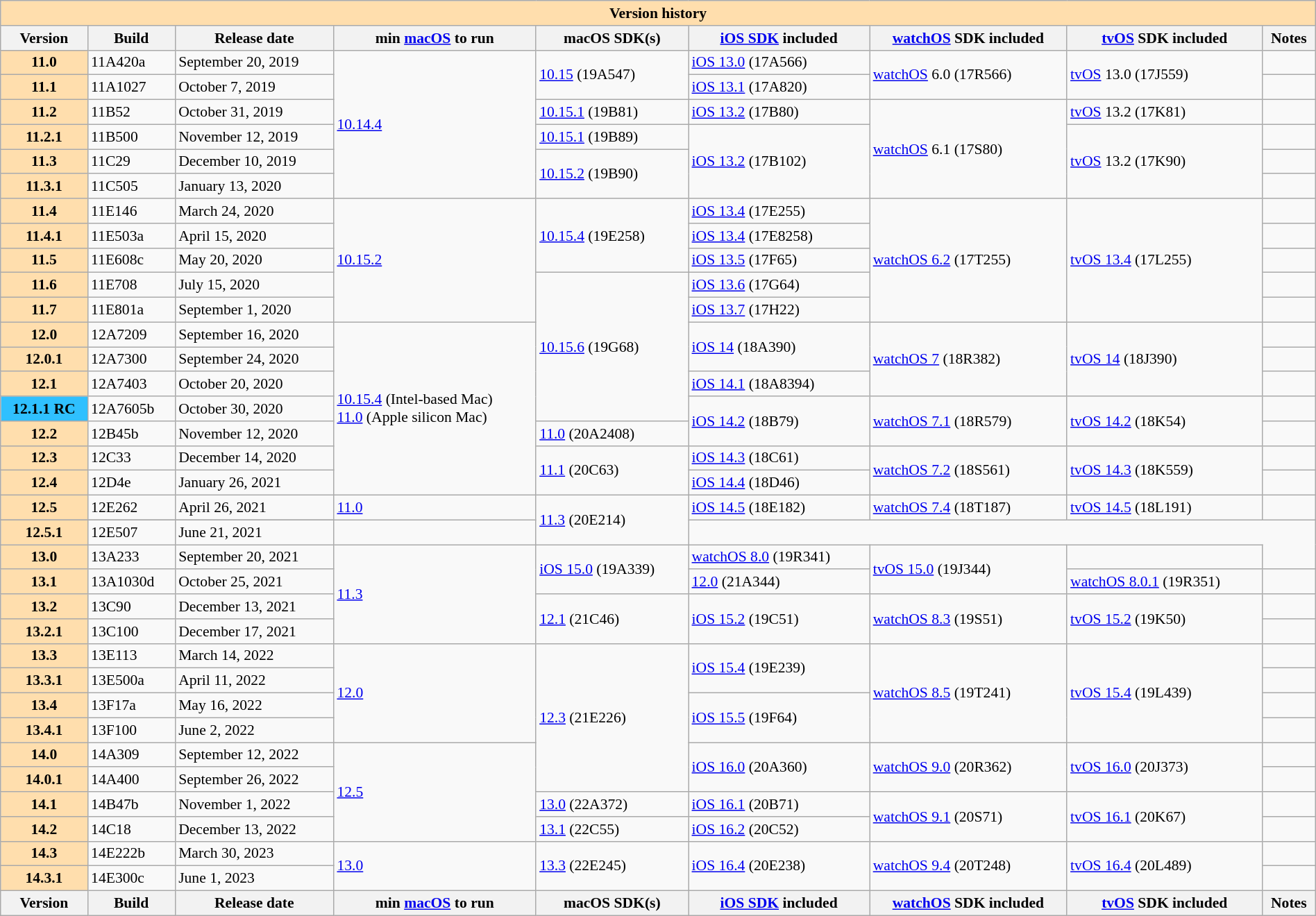<table class="wikitable collapsible collapsed" style="width:100%; font-size:90%;">
<tr>
<th style="background: #ffdead; text-align:center;" colspan="10">Version history</th>
</tr>
<tr>
<th>Version</th>
<th>Build</th>
<th>Release date</th>
<th>min <a href='#'>macOS</a> to run</th>
<th>macOS SDK(s)</th>
<th><a href='#'>iOS SDK</a> included</th>
<th><a href='#'>watchOS</a> SDK included</th>
<th><a href='#'>tvOS</a> SDK included</th>
<th>Notes</th>
</tr>
<tr>
<th style="background:#ffdead; white-space:nowrap;">11.0</th>
<td>11A420a</td>
<td>September 20, 2019</td>
<td rowspan="6"><a href='#'>10.14.4</a></td>
<td rowspan="2"><a href='#'>10.15</a> (19A547)</td>
<td><a href='#'>iOS 13.0</a> (17A566)</td>
<td rowspan="2"><a href='#'>watchOS</a> 6.0 (17R566)</td>
<td rowspan="2"><a href='#'>tvOS</a> 13.0 (17J559)</td>
<td></td>
</tr>
<tr>
<th style="background:#ffdead; white-space:nowrap;">11.1</th>
<td>11A1027</td>
<td>October 7, 2019</td>
<td><a href='#'>iOS 13.1</a> (17A820)</td>
<td></td>
</tr>
<tr>
<th style="background:#ffdead; white-space:nowrap;">11.2</th>
<td>11B52</td>
<td>October 31, 2019</td>
<td><a href='#'>10.15.1</a> (19B81)</td>
<td><a href='#'>iOS 13.2</a> (17B80)</td>
<td rowspan="4"><a href='#'>watchOS</a> 6.1 (17S80)</td>
<td><a href='#'>tvOS</a> 13.2 (17K81)</td>
<td></td>
</tr>
<tr>
<th style="background:#ffdead; white-space:nowrap;">11.2.1</th>
<td>11B500</td>
<td>November 12, 2019</td>
<td><a href='#'>10.15.1</a> (19B89)</td>
<td rowspan="3"><a href='#'>iOS 13.2</a> (17B102)</td>
<td rowspan="3"><a href='#'>tvOS</a> 13.2 (17K90)</td>
<td></td>
</tr>
<tr>
<th style="background:#ffdead; white-space:nowrap;">11.3</th>
<td>11C29</td>
<td>December 10, 2019</td>
<td rowspan="2"><a href='#'>10.15.2</a> (19B90)</td>
<td></td>
</tr>
<tr>
<th style="background:#ffdead; white-space:nowrap;">11.3.1</th>
<td>11C505</td>
<td>January 13, 2020</td>
<td></td>
</tr>
<tr>
<th style="background:#ffdead; white-space:nowrap;">11.4</th>
<td>11E146</td>
<td>March 24, 2020</td>
<td rowspan=5><a href='#'>10.15.2</a></td>
<td rowspan=3><a href='#'>10.15.4</a> (19E258)</td>
<td><a href='#'>iOS 13.4</a> (17E255)</td>
<td rowspan=5><a href='#'>watchOS 6.2</a> (17T255)</td>
<td rowspan=5><a href='#'>tvOS 13.4</a> (17L255)</td>
<td></td>
</tr>
<tr>
<th style="background:#ffdead; white-space:nowrap;">11.4.1</th>
<td>11E503a</td>
<td>April 15, 2020</td>
<td><a href='#'>iOS 13.4</a> (17E8258)</td>
<td></td>
</tr>
<tr>
<th style="background:#ffdead; white-space:nowrap;">11.5</th>
<td>11E608c</td>
<td>May 20, 2020</td>
<td><a href='#'>iOS 13.5</a> (17F65)</td>
<td></td>
</tr>
<tr>
<th style="background:#ffdead; white-space:nowrap;">11.6</th>
<td>11E708</td>
<td>July 15, 2020</td>
<td rowspan=6><a href='#'>10.15.6</a> (19G68)</td>
<td><a href='#'>iOS 13.6</a> (17G64)</td>
<td></td>
</tr>
<tr>
<th style="background:#ffdead; white-space:nowrap;">11.7</th>
<td>11E801a</td>
<td>September 1, 2020</td>
<td><a href='#'>iOS 13.7</a> (17H22)</td>
<td></td>
</tr>
<tr>
<th style="background:#ffdead; white-space:nowrap;">12.0</th>
<td>12A7209</td>
<td>September 16, 2020</td>
<td rowspan=7><a href='#'>10.15.4</a> (Intel-based Mac)<br><a href='#'>11.0</a> (Apple silicon Mac)</td>
<td rowspan=2><a href='#'>iOS 14</a> (18A390)</td>
<td rowspan=3><a href='#'>watchOS 7</a> (18R382)</td>
<td rowspan=3><a href='#'>tvOS 14</a> (18J390)</td>
<td></td>
</tr>
<tr>
<th style="background:#ffdead; white-space:nowrap;">12.0.1</th>
<td>12A7300</td>
<td>September 24, 2020</td>
<td></td>
</tr>
<tr>
<th style="background:#ffdead; white-space:nowrap;">12.1</th>
<td>12A7403</td>
<td>October 20, 2020</td>
<td><a href='#'>iOS 14.1</a> (18A8394)</td>
<td></td>
</tr>
<tr>
<th style="background:#2fc0ff; white-space:nowrap;">12.1.1 RC</th>
<td>12A7605b</td>
<td>October 30, 2020</td>
<td rowspan=2><a href='#'>iOS 14.2</a> (18B79)</td>
<td rowspan=2><a href='#'>watchOS 7.1</a> (18R579)</td>
<td rowspan=2><a href='#'>tvOS 14.2</a> (18K54)</td>
<td></td>
</tr>
<tr>
<th style="background:#ffdead; white-space:nowrap;">12.2</th>
<td>12B45b</td>
<td>November 12, 2020</td>
<td><a href='#'>11.0</a> (20A2408)</td>
<td></td>
</tr>
<tr>
<th style="background:#ffdead; white-space:nowrap;">12.3</th>
<td>12C33</td>
<td>December 14, 2020</td>
<td rowspan=2><a href='#'>11.1</a> (20C63)</td>
<td><a href='#'>iOS 14.3</a> (18C61)</td>
<td rowspan=2><a href='#'>watchOS 7.2</a> (18S561)</td>
<td rowspan=2><a href='#'>tvOS 14.3</a> (18K559)</td>
<td></td>
</tr>
<tr>
<th style="background:#ffdead; white-space:nowrap;">12.4</th>
<td>12D4e</td>
<td>January 26, 2021</td>
<td><a href='#'>iOS 14.4</a> (18D46)</td>
<td></td>
</tr>
<tr>
<th style="background:#ffdead; white-space:nowrap;">12.5</th>
<td>12E262</td>
<td>April 26, 2021</td>
<td rowspan=2><a href='#'>11.0</a></td>
<td rowspan=3><a href='#'>11.3</a> (20E214)</td>
<td rowspan=2><a href='#'>iOS 14.5</a> (18E182)</td>
<td rowspan=2><a href='#'>watchOS 7.4</a> (18T187)</td>
<td rowspan=2><a href='#'>tvOS 14.5</a> (18L191)</td>
<td></td>
</tr>
<tr>
</tr>
<tr>
<th style="background:#ffdead; white-space:nowrap;">12.5.1</th>
<td>12E507</td>
<td>June 21, 2021</td>
<td></td>
</tr>
<tr>
<th style="background:#ffdead; white-space:nowrap;">13.0</th>
<td>13A233</td>
<td>September 20, 2021</td>
<td rowspan=4><a href='#'>11.3</a></td>
<td rowspan=2><a href='#'>iOS 15.0</a> (19A339)</td>
<td rowspan=1><a href='#'>watchOS 8.0</a> (19R341)</td>
<td rowspan=2><a href='#'>tvOS 15.0</a> (19J344)</td>
<td></td>
</tr>
<tr>
<th style="background:#ffdead; white-space:nowrap;">13.1</th>
<td>13A1030d</td>
<td>October 25, 2021</td>
<td rowspan=1><a href='#'>12.0</a> (21A344)</td>
<td rowspan=1><a href='#'>watchOS 8.0.1</a> (19R351)</td>
<td></td>
</tr>
<tr>
<th style="background:#ffdead; white-space:nowrap;">13.2</th>
<td>13C90</td>
<td>December 13, 2021</td>
<td rowspan=2><a href='#'>12.1</a> (21C46)</td>
<td rowspan=2><a href='#'>iOS 15.2</a> (19C51)</td>
<td rowspan=2><a href='#'>watchOS 8.3</a> (19S51)</td>
<td rowspan=2><a href='#'>tvOS 15.2</a> (19K50)</td>
<td></td>
</tr>
<tr>
<th style="background:#ffdead; white-space:nowrap;">13.2.1</th>
<td>13C100</td>
<td>December 17, 2021</td>
<td></td>
</tr>
<tr>
<th style="background:#ffdead; white-space:nowrap;">13.3</th>
<td>13E113</td>
<td>March 14, 2022</td>
<td rowspan=4><a href='#'>12.0</a></td>
<td rowspan=6><a href='#'>12.3</a> (21E226)</td>
<td rowspan=2><a href='#'>iOS 15.4</a> (19E239)</td>
<td rowspan=4><a href='#'>watchOS 8.5</a> (19T241)</td>
<td rowspan=4><a href='#'>tvOS 15.4</a> (19L439)</td>
<td></td>
</tr>
<tr>
<th style="background:#ffdead; white-space:nowrap;">13.3.1</th>
<td>13E500a</td>
<td>April 11, 2022</td>
<td></td>
</tr>
<tr>
<th style="background:#ffdead; white-space:nowrap;">13.4</th>
<td>13F17a</td>
<td>May 16, 2022</td>
<td rowspan=2><a href='#'>iOS 15.5</a> (19F64)</td>
<td></td>
</tr>
<tr>
<th style="background:#ffdead; white-space:nowrap;">13.4.1</th>
<td>13F100</td>
<td>June 2, 2022</td>
<td></td>
</tr>
<tr>
<th style="background:#ffdead; white-space:nowrap;">14.0</th>
<td>14A309</td>
<td>September 12, 2022</td>
<td rowspan=4><a href='#'>12.5</a></td>
<td rowspan=2><a href='#'>iOS 16.0</a> (20A360)</td>
<td rowspan=2><a href='#'>watchOS 9.0</a> (20R362)</td>
<td rowspan=2><a href='#'>tvOS 16.0</a> (20J373)</td>
<td></td>
</tr>
<tr>
<th style="background:#ffdead; white-space:nowrap;">14.0.1</th>
<td>14A400</td>
<td>September 26, 2022</td>
<td></td>
</tr>
<tr>
<th style="background:#ffdead; white-space:nowrap;">14.1</th>
<td>14B47b</td>
<td>November 1, 2022</td>
<td><a href='#'>13.0</a> (22A372)</td>
<td><a href='#'>iOS 16.1</a> (20B71)</td>
<td rowspan=2><a href='#'>watchOS 9.1</a> (20S71)</td>
<td rowspan=2><a href='#'>tvOS 16.1</a> (20K67)</td>
<td></td>
</tr>
<tr>
<th style="background:#ffdead; white-space:nowrap;">14.2</th>
<td>14C18</td>
<td>December 13, 2022</td>
<td><a href='#'>13.1</a> (22C55)</td>
<td><a href='#'>iOS 16.2</a> (20C52)</td>
<td></td>
</tr>
<tr>
<th style="background:#ffdead; white-space:nowrap;">14.3</th>
<td>14E222b</td>
<td>March 30, 2023</td>
<td rowspan=2><a href='#'>13.0</a></td>
<td rowspan=2><a href='#'>13.3</a> (22E245)</td>
<td rowspan=2><a href='#'>iOS 16.4</a> (20E238)</td>
<td rowspan=2><a href='#'>watchOS 9.4</a> (20T248)</td>
<td rowspan=2><a href='#'>tvOS 16.4</a> (20L489)</td>
<td></td>
</tr>
<tr>
<th style="background:#ffdead; white-space:nowrap;">14.3.1</th>
<td>14E300c</td>
<td>June 1, 2023</td>
<td></td>
</tr>
<tr class="sortbottom">
<th>Version</th>
<th>Build</th>
<th>Release date</th>
<th>min <a href='#'>macOS</a> to run</th>
<th>macOS SDK(s)</th>
<th><a href='#'>iOS SDK</a> included</th>
<th><a href='#'>watchOS</a> SDK included</th>
<th><a href='#'>tvOS</a> SDK included</th>
<th>Notes</th>
</tr>
</table>
